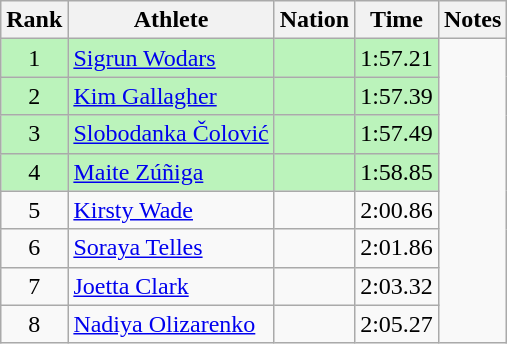<table class="wikitable sortable" style="text-align:center">
<tr>
<th>Rank</th>
<th>Athlete</th>
<th>Nation</th>
<th>Time</th>
<th>Notes</th>
</tr>
<tr style="background:#bbf3bb;">
<td>1</td>
<td align=left><a href='#'>Sigrun Wodars</a></td>
<td align=left></td>
<td>1:57.21</td>
</tr>
<tr style="background:#bbf3bb;">
<td>2</td>
<td align=left><a href='#'>Kim Gallagher</a></td>
<td align=left></td>
<td>1:57.39</td>
</tr>
<tr style="background:#bbf3bb;">
<td>3</td>
<td align=left><a href='#'>Slobodanka Čolović</a></td>
<td align=left></td>
<td>1:57.49</td>
</tr>
<tr style="background:#bbf3bb;">
<td>4</td>
<td align=left><a href='#'>Maite Zúñiga</a></td>
<td align=left></td>
<td>1:58.85</td>
</tr>
<tr>
<td>5</td>
<td align=left><a href='#'>Kirsty Wade</a></td>
<td align=left></td>
<td>2:00.86</td>
</tr>
<tr>
<td>6</td>
<td align=left><a href='#'>Soraya Telles</a></td>
<td align=left></td>
<td>2:01.86</td>
</tr>
<tr>
<td>7</td>
<td align=left><a href='#'>Joetta Clark</a></td>
<td align=left></td>
<td>2:03.32</td>
</tr>
<tr>
<td>8</td>
<td align=left><a href='#'>Nadiya Olizarenko</a></td>
<td align=left></td>
<td>2:05.27</td>
</tr>
</table>
